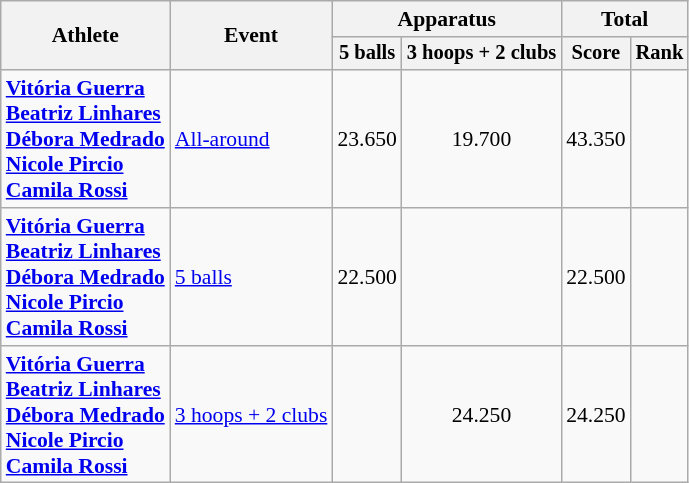<table class=wikitable style=font-size:90%;text-align:center>
<tr>
<th rowspan=2>Athlete</th>
<th rowspan=2>Event</th>
<th colspan=2>Apparatus</th>
<th colspan=2>Total</th>
</tr>
<tr style=font-size:95%>
<th>5 balls</th>
<th>3 hoops + 2 clubs</th>
<th>Score</th>
<th>Rank</th>
</tr>
<tr>
<td align=left><strong><a href='#'>Vitória Guerra</a></strong><br><strong><a href='#'>Beatriz Linhares</a></strong><br><strong><a href='#'>Débora Medrado</a></strong><br><strong><a href='#'>Nicole Pircio</a></strong><br><strong><a href='#'>Camila Rossi</a></strong></td>
<td align=left><a href='#'>All-around</a></td>
<td>23.650</td>
<td>19.700</td>
<td>43.350</td>
<td></td>
</tr>
<tr>
<td align=left><strong><a href='#'>Vitória Guerra</a></strong><br><strong><a href='#'>Beatriz Linhares</a></strong><br><strong><a href='#'>Débora Medrado</a></strong><br><strong><a href='#'>Nicole Pircio</a></strong><br><strong><a href='#'>Camila Rossi</a></strong></td>
<td align=left><a href='#'>5 balls</a></td>
<td>22.500</td>
<td></td>
<td>22.500</td>
<td></td>
</tr>
<tr>
<td align=left><strong><a href='#'>Vitória Guerra</a></strong><br><strong><a href='#'>Beatriz Linhares</a></strong><br><strong><a href='#'>Débora Medrado</a></strong><br><strong><a href='#'>Nicole Pircio</a></strong><br><strong><a href='#'>Camila Rossi</a></strong></td>
<td align=left><a href='#'>3 hoops + 2 clubs</a></td>
<td></td>
<td>24.250</td>
<td>24.250</td>
<td></td>
</tr>
</table>
